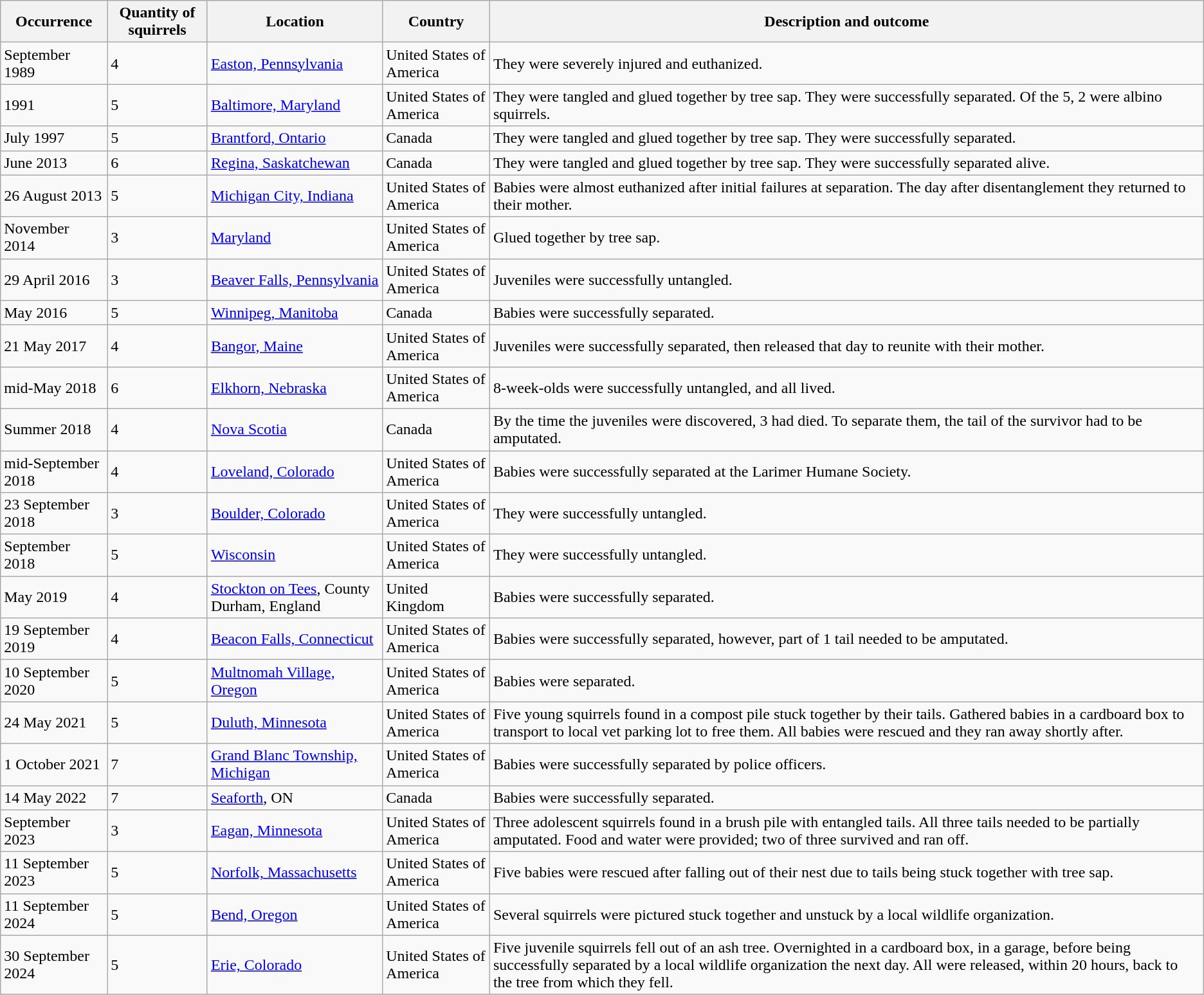<table class="wikitable sortable">
<tr>
<th>Occurrence</th>
<th>Quantity of squirrels</th>
<th>Location</th>
<th>Country</th>
<th>Description and outcome</th>
</tr>
<tr>
<td>September 1989</td>
<td>4</td>
<td><a href='#'>Easton, Pennsylvania</a></td>
<td>United States of America</td>
<td>They were severely injured and euthanized.</td>
</tr>
<tr>
<td>1991</td>
<td>5</td>
<td><a href='#'>Baltimore, Maryland</a></td>
<td>United States of America</td>
<td>They were tangled and glued together by tree sap. They were successfully separated. Of the 5, 2 were albino squirrels.</td>
</tr>
<tr>
<td>July 1997</td>
<td>5</td>
<td><a href='#'>Brantford, Ontario</a></td>
<td>Canada</td>
<td>They were tangled and glued together by tree sap. They were successfully separated.</td>
</tr>
<tr>
<td>June 2013</td>
<td>6</td>
<td><a href='#'>Regina, Saskatchewan</a></td>
<td>Canada</td>
<td>They were tangled and glued together by tree sap. They were successfully separated alive.</td>
</tr>
<tr>
<td>26 August 2013</td>
<td>5</td>
<td><a href='#'>Michigan City, Indiana</a></td>
<td>United States of America</td>
<td>Babies were almost euthanized after initial failures at separation. The day after disentanglement they returned to their mother.</td>
</tr>
<tr>
<td>November 2014</td>
<td>3</td>
<td><a href='#'>Maryland</a></td>
<td>United States of America</td>
<td>Glued together by tree sap.</td>
</tr>
<tr>
<td>29 April 2016</td>
<td>3</td>
<td><a href='#'>Beaver Falls, Pennsylvania</a></td>
<td>United States of America</td>
<td>Juveniles were successfully untangled.</td>
</tr>
<tr>
<td>May 2016</td>
<td>5</td>
<td><a href='#'>Winnipeg, Manitoba</a></td>
<td>Canada</td>
<td>Babies were successfully separated.</td>
</tr>
<tr>
<td>21 May 2017</td>
<td>4</td>
<td><a href='#'>Bangor, Maine</a></td>
<td>United States of America</td>
<td>Juveniles were successfully separated, then released that day to reunite with their mother.</td>
</tr>
<tr>
<td>mid-May 2018</td>
<td>6</td>
<td><a href='#'>Elkhorn, Nebraska</a></td>
<td>United States of America</td>
<td>8-week-olds were successfully untangled, and all lived.</td>
</tr>
<tr>
<td>Summer 2018</td>
<td>4</td>
<td><a href='#'>Nova Scotia</a></td>
<td>Canada</td>
<td>By the time the juveniles were discovered, 3 had died. To separate them, the tail of the survivor had to be amputated.</td>
</tr>
<tr>
<td>mid-September 2018</td>
<td>4</td>
<td><a href='#'>Loveland, Colorado</a></td>
<td>United States of America</td>
<td>Babies were successfully separated at the Larimer Humane Society.</td>
</tr>
<tr>
<td>23 September 2018</td>
<td>3</td>
<td><a href='#'>Boulder, Colorado</a></td>
<td>United States of America</td>
<td>They were successfully untangled.</td>
</tr>
<tr>
<td>September 2018</td>
<td>5</td>
<td><a href='#'>Wisconsin</a></td>
<td>United States of America</td>
<td>They were successfully untangled.</td>
</tr>
<tr>
<td>May 2019</td>
<td>4</td>
<td><a href='#'>Stockton on Tees</a>, County Durham, England</td>
<td>United Kingdom</td>
<td>Babies were successfully separated.</td>
</tr>
<tr>
<td>19 September 2019</td>
<td>4</td>
<td><a href='#'>Beacon Falls, Connecticut</a></td>
<td>United States of America</td>
<td>Babies were successfully separated, however, part of 1 tail needed to be amputated.</td>
</tr>
<tr>
<td>10 September 2020</td>
<td>5</td>
<td><a href='#'>Multnomah Village, Oregon</a></td>
<td>United States of America</td>
<td>Babies were separated.</td>
</tr>
<tr>
<td>24 May 2021</td>
<td>5</td>
<td><a href='#'>Duluth, Minnesota</a></td>
<td>United States of America</td>
<td>Five young squirrels found in a compost pile stuck together by their tails. Gathered babies in a cardboard box to transport to local vet parking lot to free them. All babies were rescued and they ran away shortly after.</td>
</tr>
<tr>
<td>1 October 2021</td>
<td>7</td>
<td><a href='#'>Grand Blanc Township, Michigan</a></td>
<td>United States of America</td>
<td>Babies were successfully separated by police officers.</td>
</tr>
<tr>
<td>14 May 2022</td>
<td>7</td>
<td><a href='#'>Seaforth</a>, ON</td>
<td>Canada</td>
<td>Babies were successfully separated.</td>
</tr>
<tr>
<td>September 2023</td>
<td>3</td>
<td><a href='#'>Eagan, Minnesota</a></td>
<td>United States of America</td>
<td>Three adolescent squirrels found in a brush pile with entangled tails. All three tails needed to be partially amputated. Food and water were provided; two of three survived and ran off.</td>
</tr>
<tr>
<td>11 September 2023</td>
<td>5</td>
<td><a href='#'>Norfolk, Massachusetts</a></td>
<td>United States of America</td>
<td>Five babies were rescued after falling out of their nest due to tails being stuck together with tree sap.</td>
</tr>
<tr>
<td>11 September 2024</td>
<td>5</td>
<td><a href='#'>Bend, Oregon</a></td>
<td>United States of America</td>
<td>Several squirrels were pictured stuck together and unstuck by a local wildlife organization.</td>
</tr>
<tr>
<td>30 September 2024</td>
<td>5</td>
<td><a href='#'>Erie, Colorado</a></td>
<td>United States of America</td>
<td>Five juvenile squirrels fell out of an ash tree. Overnighted in a cardboard box, in a garage, before being successfully separated by a local wildlife organization the next day. All were released, within 20 hours, back to the tree from which they fell.</td>
</tr>
</table>
